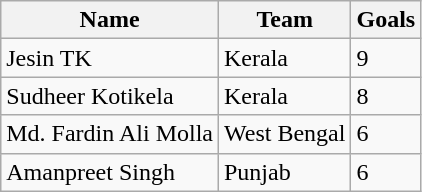<table class="wikitable">
<tr>
<th>Name</th>
<th><strong>Team</strong></th>
<th>Goals</th>
</tr>
<tr>
<td>Jesin TK</td>
<td>Kerala</td>
<td>9</td>
</tr>
<tr>
<td>Sudheer Kotikela</td>
<td>Kerala</td>
<td>8</td>
</tr>
<tr>
<td>Md. Fardin Ali Molla</td>
<td>West Bengal</td>
<td>6</td>
</tr>
<tr>
<td>Amanpreet Singh</td>
<td>Punjab</td>
<td>6</td>
</tr>
</table>
